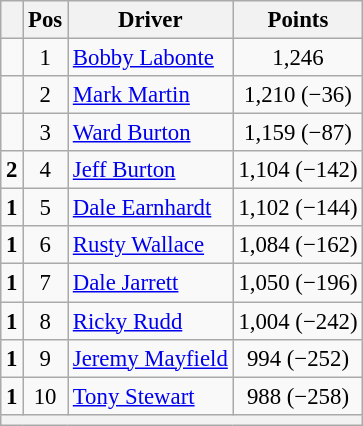<table class="wikitable" style="font-size: 95%;">
<tr>
<th></th>
<th>Pos</th>
<th>Driver</th>
<th>Points</th>
</tr>
<tr>
<td align="left"></td>
<td style="text-align:center;">1</td>
<td><a href='#'>Bobby Labonte</a></td>
<td style="text-align:center;">1,246</td>
</tr>
<tr>
<td align="left"></td>
<td style="text-align:center;">2</td>
<td><a href='#'>Mark Martin</a></td>
<td style="text-align:center;">1,210 (−36)</td>
</tr>
<tr>
<td align="left"></td>
<td style="text-align:center;">3</td>
<td><a href='#'>Ward Burton</a></td>
<td style="text-align:center;">1,159 (−87)</td>
</tr>
<tr>
<td align="left">  <strong>2</strong></td>
<td style="text-align:center;">4</td>
<td><a href='#'>Jeff Burton</a></td>
<td style="text-align:center;">1,104 (−142)</td>
</tr>
<tr>
<td align="left">  <strong>1</strong></td>
<td style="text-align:center;">5</td>
<td><a href='#'>Dale Earnhardt</a></td>
<td style="text-align:center;">1,102 (−144)</td>
</tr>
<tr>
<td align="left">  <strong>1</strong></td>
<td style="text-align:center;">6</td>
<td><a href='#'>Rusty Wallace</a></td>
<td style="text-align:center;">1,084 (−162)</td>
</tr>
<tr>
<td align="left">  <strong>1</strong></td>
<td style="text-align:center;">7</td>
<td><a href='#'>Dale Jarrett</a></td>
<td style="text-align:center;">1,050 (−196)</td>
</tr>
<tr>
<td align="left">  <strong>1</strong></td>
<td style="text-align:center;">8</td>
<td><a href='#'>Ricky Rudd</a></td>
<td style="text-align:center;">1,004 (−242)</td>
</tr>
<tr>
<td align="left">  <strong>1</strong></td>
<td style="text-align:center;">9</td>
<td><a href='#'>Jeremy Mayfield</a></td>
<td style="text-align:center;">994 (−252)</td>
</tr>
<tr>
<td align="left">  <strong>1</strong></td>
<td style="text-align:center;">10</td>
<td><a href='#'>Tony Stewart</a></td>
<td style="text-align:center;">988 (−258)</td>
</tr>
<tr class="sortbottom">
<th colspan="9"></th>
</tr>
</table>
